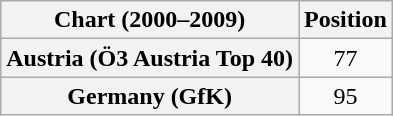<table class="wikitable plainrowheaders sortable" style="text-align:center">
<tr>
<th scope="col">Chart (2000–2009)</th>
<th scope="col">Position</th>
</tr>
<tr>
<th scope="row">Austria (Ö3 Austria Top 40)</th>
<td>77</td>
</tr>
<tr>
<th scope="row">Germany (GfK)</th>
<td>95</td>
</tr>
</table>
